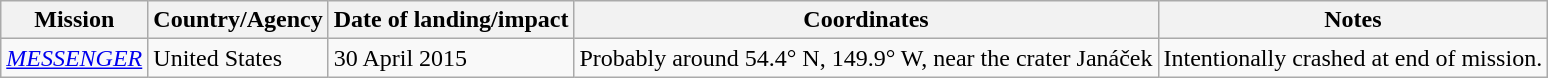<table class="wikitable sortable">
<tr>
<th>Mission</th>
<th>Country/Agency</th>
<th>Date of landing/impact</th>
<th>Coordinates</th>
<th>Notes</th>
</tr>
<tr>
<td><em><a href='#'>MESSENGER</a></em></td>
<td> United States</td>
<td>30 April 2015</td>
<td>Probably around 54.4° N, 149.9° W, near the crater Janáček</td>
<td>Intentionally crashed at end of mission.</td>
</tr>
</table>
